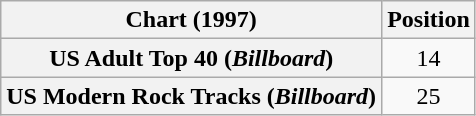<table class="wikitable sortable plainrowheaders" style="text-align:center">
<tr>
<th>Chart (1997)</th>
<th>Position</th>
</tr>
<tr>
<th scope="row">US Adult Top 40 (<em>Billboard</em>)</th>
<td>14</td>
</tr>
<tr>
<th scope="row">US Modern Rock Tracks (<em>Billboard</em>)</th>
<td>25</td>
</tr>
</table>
